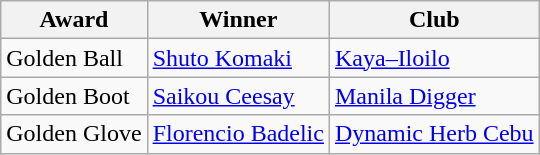<table class="wikitable">
<tr>
<th>Award</th>
<th>Winner</th>
<th>Club</th>
</tr>
<tr>
<td>Golden Ball</td>
<td> <a href='#'>Shuto Komaki</a></td>
<td><a href='#'>Kaya–Iloilo</a></td>
</tr>
<tr>
<td>Golden Boot</td>
<td> <a href='#'>Saikou Ceesay</a></td>
<td><a href='#'>Manila Digger</a></td>
</tr>
<tr>
<td>Golden Glove</td>
<td> <a href='#'>Florencio Badelic</a></td>
<td><a href='#'>Dynamic Herb Cebu</a></td>
</tr>
</table>
